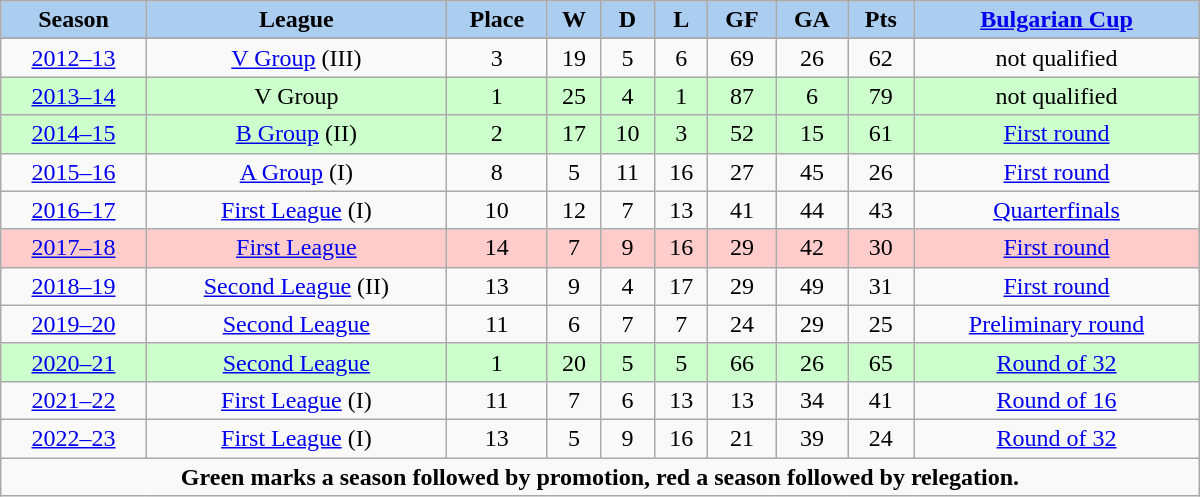<table class="wikitable" width="800px">
<tr>
<th style="background:#ABCDEF;">Season</th>
<th style="background:#ABCDEF;">League</th>
<th style="background:#ABCDEF;">Place</th>
<th style="background:#ABCDEF;">W</th>
<th style="background:#ABCDEF;">D</th>
<th style="background:#ABCDEF;">L</th>
<th style="background:#ABCDEF;">GF</th>
<th style="background:#ABCDEF;">GA</th>
<th style="background:#ABCDEF;">Pts</th>
<th style="background:#ABCDEF;"><a href='#'>Bulgarian Cup</a></th>
</tr>
<tr align="center">
</tr>
<tr align="center">
<td><a href='#'>2012–13</a></td>
<td><a href='#'>V Group</a> (III)</td>
<td>3</td>
<td>19</td>
<td>5</td>
<td>6</td>
<td>69</td>
<td>26</td>
<td>62</td>
<td>not qualified</td>
</tr>
<tr align="center" style="background:#ccffcc;">
<td><a href='#'>2013–14</a></td>
<td>V Group</td>
<td>1</td>
<td>25</td>
<td>4</td>
<td>1</td>
<td>87</td>
<td>6</td>
<td>79</td>
<td>not qualified</td>
</tr>
<tr align="center" style="background:#ccffcc;">
<td><a href='#'>2014–15</a></td>
<td><a href='#'>B Group</a> (II)</td>
<td>2</td>
<td>17</td>
<td>10</td>
<td>3</td>
<td>52</td>
<td>15</td>
<td>61</td>
<td><a href='#'>First round</a></td>
</tr>
<tr align="center">
<td><a href='#'>2015–16</a></td>
<td><a href='#'>A Group</a> (I)</td>
<td>8</td>
<td>5</td>
<td>11</td>
<td>16</td>
<td>27</td>
<td>45</td>
<td>26</td>
<td><a href='#'>First round</a></td>
</tr>
<tr align="center">
<td><a href='#'>2016–17</a></td>
<td><a href='#'>First League</a> (I)</td>
<td>10</td>
<td>12</td>
<td>7</td>
<td>13</td>
<td>41</td>
<td>44</td>
<td>43</td>
<td><a href='#'>Quarterfinals</a></td>
</tr>
<tr align="center" style="background:#ffcccc;">
<td><a href='#'>2017–18</a></td>
<td><a href='#'>First League</a></td>
<td>14</td>
<td>7</td>
<td>9</td>
<td>16</td>
<td>29</td>
<td>42</td>
<td>30</td>
<td><a href='#'>First round</a></td>
</tr>
<tr align="center">
<td><a href='#'>2018–19</a></td>
<td><a href='#'>Second League</a> (II)</td>
<td>13</td>
<td>9</td>
<td>4</td>
<td>17</td>
<td>29</td>
<td>49</td>
<td>31</td>
<td><a href='#'>First round</a></td>
</tr>
<tr align="center">
<td><a href='#'>2019–20</a></td>
<td><a href='#'>Second League</a></td>
<td>11</td>
<td>6</td>
<td>7</td>
<td>7</td>
<td>24</td>
<td>29</td>
<td>25</td>
<td><a href='#'>Preliminary round</a></td>
</tr>
<tr align="center" style="background:#ccffcc;">
<td><a href='#'>2020–21</a></td>
<td><a href='#'>Second League</a></td>
<td>1</td>
<td>20</td>
<td>5</td>
<td>5</td>
<td>66</td>
<td>26</td>
<td>65</td>
<td><a href='#'>Round of 32</a></td>
</tr>
<tr align="center">
<td><a href='#'>2021–22</a></td>
<td><a href='#'>First League</a> (I)</td>
<td>11</td>
<td>7</td>
<td>6</td>
<td>13</td>
<td>13</td>
<td>34</td>
<td>41</td>
<td><a href='#'>Round of 16</a></td>
</tr>
<tr align="center">
<td><a href='#'>2022–23</a></td>
<td><a href='#'>First League</a> (I)</td>
<td>13</td>
<td>5</td>
<td>9</td>
<td>16</td>
<td>21</td>
<td>39</td>
<td>24</td>
<td><a href='#'>Round of 32</a></td>
</tr>
<tr>
<td colspan="12" align="center"><strong>Green marks a season followed by promotion, red a season followed by relegation.</strong></td>
</tr>
</table>
